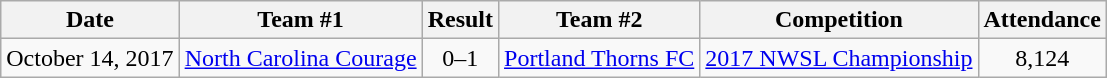<table class="wikitable">
<tr>
<th>Date</th>
<th>Team #1</th>
<th>Result</th>
<th>Team #2</th>
<th>Competition</th>
<th>Attendance</th>
</tr>
<tr>
<td>October 14, 2017</td>
<td> <a href='#'>North Carolina Courage</a></td>
<td style="text-align:center;">0–1</td>
<td> <a href='#'>Portland Thorns FC</a></td>
<td><a href='#'>2017 NWSL Championship</a></td>
<td style="text-align:center;">8,124</td>
</tr>
</table>
